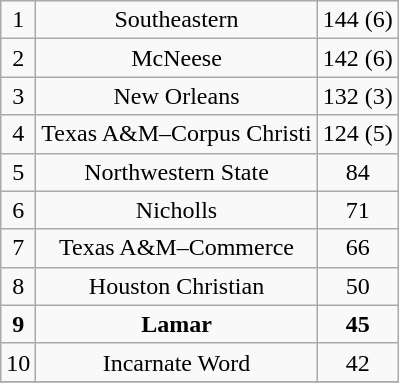<table class="wikitable">
<tr align="center">
<td>1</td>
<td>Southeastern</td>
<td>144 (6)</td>
</tr>
<tr align="center">
<td>2</td>
<td>McNeese</td>
<td>142 (6)</td>
</tr>
<tr align="center">
<td>3</td>
<td>New Orleans</td>
<td>132 (3)</td>
</tr>
<tr align="center">
<td>4</td>
<td>Texas A&M–Corpus Christi</td>
<td>124 (5)</td>
</tr>
<tr align="center">
<td>5</td>
<td>Northwestern State</td>
<td>84</td>
</tr>
<tr align="center">
<td>6</td>
<td>Nicholls</td>
<td>71</td>
</tr>
<tr align="center">
<td>7</td>
<td>Texas A&M–Commerce</td>
<td>66</td>
</tr>
<tr align="center">
<td>8</td>
<td>Houston Christian</td>
<td>50</td>
</tr>
<tr align="center">
<td><strong>9</strong></td>
<td><strong>Lamar</strong></td>
<td><strong>45</strong></td>
</tr>
<tr align="center">
<td>10</td>
<td>Incarnate Word</td>
<td>42</td>
</tr>
<tr align="center">
</tr>
</table>
